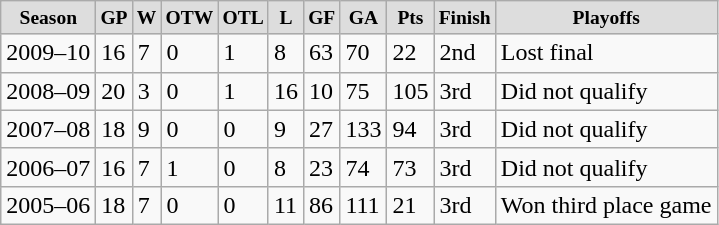<table class="wikitable">
<tr align="center" style="font-size: small; font-weight:bold; background-color:#dddddd; padding:5px;" |>
<td>Season</td>
<td>GP</td>
<td>W</td>
<td>OTW</td>
<td>OTL</td>
<td>L</td>
<td>GF</td>
<td>GA</td>
<td>Pts</td>
<td>Finish</td>
<td>Playoffs</td>
</tr>
<tr>
<td>2009–10</td>
<td>16</td>
<td>7</td>
<td>0</td>
<td>1</td>
<td>8</td>
<td>63</td>
<td>70</td>
<td>22</td>
<td>2nd</td>
<td>Lost final</td>
</tr>
<tr>
<td>2008–09</td>
<td>20</td>
<td>3</td>
<td>0</td>
<td>1</td>
<td>16</td>
<td>10</td>
<td>75</td>
<td>105</td>
<td>3rd</td>
<td>Did not qualify</td>
</tr>
<tr>
<td>2007–08</td>
<td>18</td>
<td>9</td>
<td>0</td>
<td>0</td>
<td>9</td>
<td>27</td>
<td>133</td>
<td>94</td>
<td>3rd</td>
<td>Did not qualify</td>
</tr>
<tr>
<td>2006–07</td>
<td>16</td>
<td>7</td>
<td>1</td>
<td>0</td>
<td>8</td>
<td>23</td>
<td>74</td>
<td>73</td>
<td>3rd</td>
<td>Did not qualify</td>
</tr>
<tr>
<td>2005–06</td>
<td>18</td>
<td>7</td>
<td>0</td>
<td>0</td>
<td>11</td>
<td>86</td>
<td>111</td>
<td>21</td>
<td>3rd</td>
<td>Won third place game</td>
</tr>
</table>
